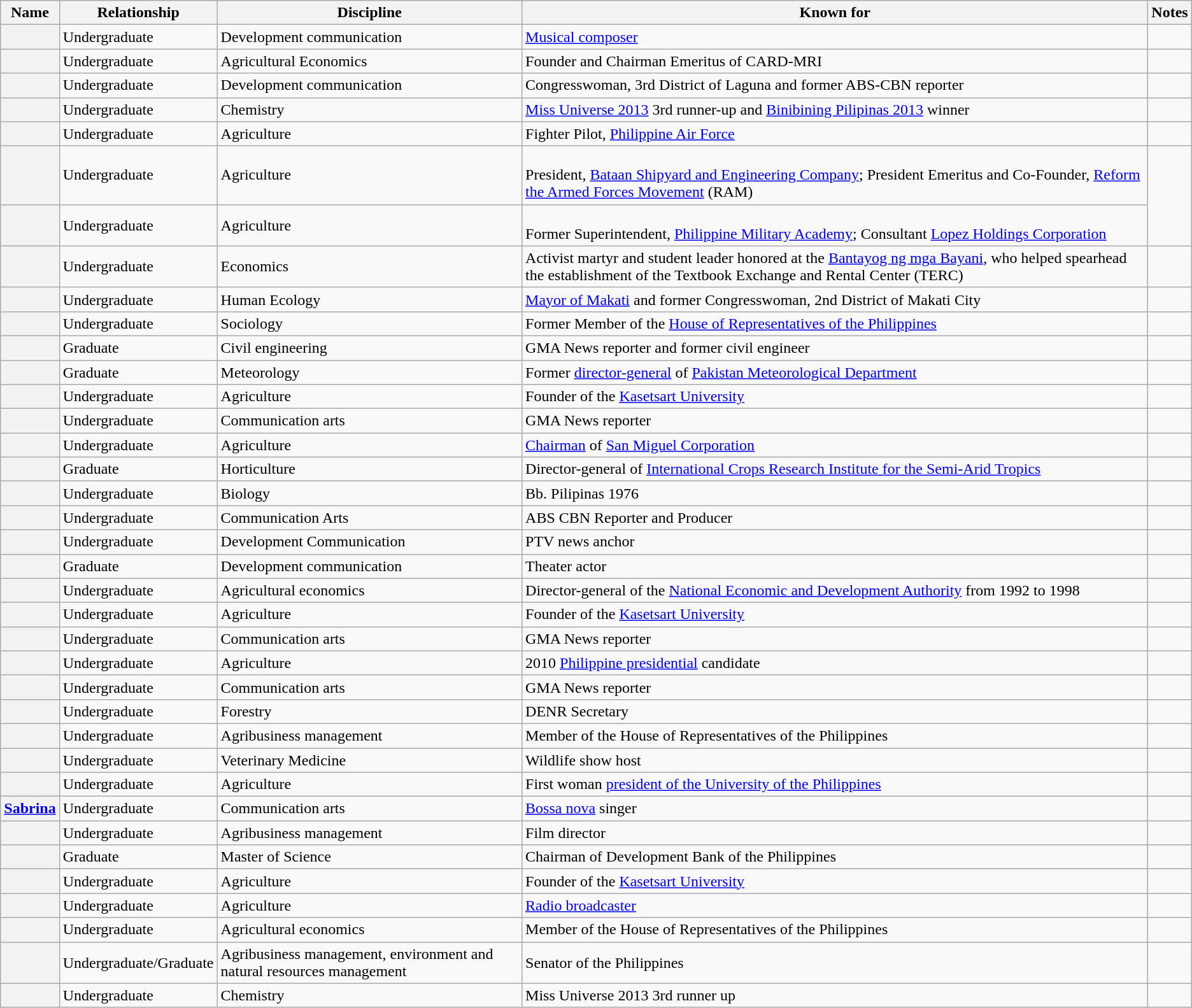<table class="wikitable sortable" border="1">
<tr>
<th>Name</th>
<th>Relationship</th>
<th>Discipline</th>
<th scope="col" class="unsortable">Known for</th>
<th scope="col" class="unsortable">Notes</th>
</tr>
<tr>
<th scope="row"></th>
<td>Undergraduate</td>
<td>Development communication</td>
<td><a href='#'>Musical composer</a></td>
<td></td>
</tr>
<tr>
<th scope="row"></th>
<td>Undergraduate</td>
<td>Agricultural Economics</td>
<td>Founder and Chairman Emeritus of CARD-MRI</td>
<td></td>
</tr>
<tr>
<th scope="row"></th>
<td>Undergraduate</td>
<td>Development communication</td>
<td>Congresswoman, 3rd District of Laguna and former ABS-CBN reporter</td>
<td></td>
</tr>
<tr>
<th scope="row"></th>
<td>Undergraduate</td>
<td>Chemistry</td>
<td><a href='#'>Miss Universe 2013</a> 3rd runner-up and <a href='#'>Binibining Pilipinas 2013</a> winner</td>
<td></td>
</tr>
<tr>
<th scope="row"></th>
<td>Undergraduate</td>
<td>Agriculture</td>
<td>Fighter Pilot, <a href='#'>Philippine Air Force</a></td>
<td></td>
</tr>
<tr>
<th scope="row"><br></th>
<td>Undergraduate</td>
<td>Agriculture</td>
<td><br>President, <a href='#'>Bataan Shipyard and Engineering Company</a>; President Emeritus and Co-Founder, <a href='#'>Reform the Armed Forces Movement</a> (RAM)</td>
</tr>
<tr>
<th scope="row"><br></th>
<td>Undergraduate</td>
<td>Agriculture</td>
<td><br>Former Superintendent, <a href='#'>Philippine Military Academy</a>; Consultant <a href='#'>Lopez Holdings Corporation</a></td>
</tr>
<tr>
<th scope="row"></th>
<td>Undergraduate</td>
<td>Economics</td>
<td>Activist martyr and student leader honored at the <a href='#'>Bantayog ng mga Bayani</a>, who helped spearhead the establishment of the Textbook Exchange and Rental Center (TERC)</td>
<td></td>
</tr>
<tr>
<th scope="row"></th>
<td>Undergraduate</td>
<td>Human Ecology</td>
<td><a href='#'>Mayor of Makati</a> and former Congresswoman, 2nd District of Makati City</td>
<td></td>
</tr>
<tr>
<th scope="row"></th>
<td>Undergraduate</td>
<td>Sociology</td>
<td>Former Member of the <a href='#'>House of Representatives of the Philippines</a></td>
<td></td>
</tr>
<tr>
<th scope="row"></th>
<td>Graduate</td>
<td>Civil engineering</td>
<td>GMA News reporter and former civil engineer</td>
<td></td>
</tr>
<tr>
<th scope="row"></th>
<td>Graduate</td>
<td>Meteorology</td>
<td>Former <a href='#'>director-general</a> of <a href='#'>Pakistan Meteorological Department</a></td>
<td></td>
</tr>
<tr>
<th scope="row"></th>
<td>Undergraduate</td>
<td>Agriculture</td>
<td>Founder of the <a href='#'>Kasetsart University</a></td>
<td></td>
</tr>
<tr>
<th scope="row"></th>
<td>Undergraduate</td>
<td>Communication arts</td>
<td>GMA News reporter</td>
<td></td>
</tr>
<tr>
<th scope="row"></th>
<td>Undergraduate</td>
<td>Agriculture</td>
<td><a href='#'>Chairman</a> of <a href='#'>San Miguel Corporation</a></td>
<td></td>
</tr>
<tr>
<th scope="row"></th>
<td>Graduate</td>
<td>Horticulture</td>
<td>Director-general of <a href='#'>International Crops Research Institute for the Semi-Arid Tropics</a></td>
<td></td>
</tr>
<tr>
<th scope="row"></th>
<td>Undergraduate</td>
<td>Biology</td>
<td>Bb. Pilipinas 1976</td>
<td></td>
</tr>
<tr>
<th scope="row"></th>
<td>Undergraduate</td>
<td>Communication Arts</td>
<td>ABS CBN Reporter and Producer</td>
<td></td>
</tr>
<tr>
<th scope="row"></th>
<td>Undergraduate</td>
<td>Development Communication</td>
<td>PTV news anchor</td>
<td></td>
</tr>
<tr>
<th scope="row"></th>
<td>Graduate</td>
<td>Development communication</td>
<td>Theater actor</td>
<td></td>
</tr>
<tr>
<th scope="row"></th>
<td>Undergraduate</td>
<td>Agricultural economics</td>
<td>Director-general of the <a href='#'>National Economic and Development Authority</a> from 1992 to 1998</td>
<td></td>
</tr>
<tr>
<th scope="row"></th>
<td>Undergraduate</td>
<td>Agriculture</td>
<td>Founder of the <a href='#'>Kasetsart University</a></td>
<td></td>
</tr>
<tr>
<th scope="row"></th>
<td>Undergraduate</td>
<td>Communication arts</td>
<td>GMA News reporter</td>
<td></td>
</tr>
<tr>
<th scope="row"></th>
<td>Undergraduate</td>
<td>Agriculture</td>
<td>2010 <a href='#'>Philippine presidential</a> candidate</td>
<td></td>
</tr>
<tr>
<th scope="row"></th>
<td>Undergraduate</td>
<td>Communication arts</td>
<td>GMA News reporter</td>
<td></td>
</tr>
<tr>
<th scope="row"></th>
<td>Undergraduate</td>
<td>Forestry</td>
<td>DENR Secretary</td>
<td></td>
</tr>
<tr>
<th scope="row"></th>
<td>Undergraduate</td>
<td>Agribusiness management</td>
<td>Member of the House of Representatives of the Philippines</td>
<td></td>
</tr>
<tr>
<th scope="row"></th>
<td>Undergraduate</td>
<td>Veterinary Medicine</td>
<td>Wildlife show host</td>
<td></td>
</tr>
<tr>
<th scope="row"></th>
<td>Undergraduate</td>
<td>Agriculture</td>
<td>First woman <a href='#'>president of the University of the Philippines</a></td>
<td></td>
</tr>
<tr>
<th scope="row"><a href='#'>Sabrina</a></th>
<td>Undergraduate</td>
<td>Communication arts</td>
<td><a href='#'>Bossa nova</a> singer</td>
<td></td>
</tr>
<tr>
<th scope="row"></th>
<td>Undergraduate</td>
<td>Agribusiness management</td>
<td>Film director</td>
<td></td>
</tr>
<tr>
<th scope="row"></th>
<td>Graduate</td>
<td>Master of Science</td>
<td>Chairman of Development Bank of the Philippines</td>
<td></td>
</tr>
<tr>
<th scope="row"></th>
<td>Undergraduate</td>
<td>Agriculture</td>
<td>Founder of the <a href='#'>Kasetsart University</a></td>
<td></td>
</tr>
<tr>
<th scope="row"></th>
<td>Undergraduate</td>
<td>Agriculture</td>
<td><a href='#'>Radio broadcaster</a></td>
<td></td>
</tr>
<tr>
<th scope="row"></th>
<td>Undergraduate</td>
<td>Agricultural economics</td>
<td>Member of the House of Representatives of the Philippines</td>
<td></td>
</tr>
<tr>
<th scope="row"></th>
<td>Undergraduate/Graduate</td>
<td>Agribusiness management, environment and natural resources management</td>
<td>Senator of the Philippines</td>
<td></td>
</tr>
<tr>
<th scope="row"></th>
<td>Undergraduate</td>
<td>Chemistry</td>
<td>Miss Universe 2013 3rd runner up</td>
<td></td>
</tr>
</table>
